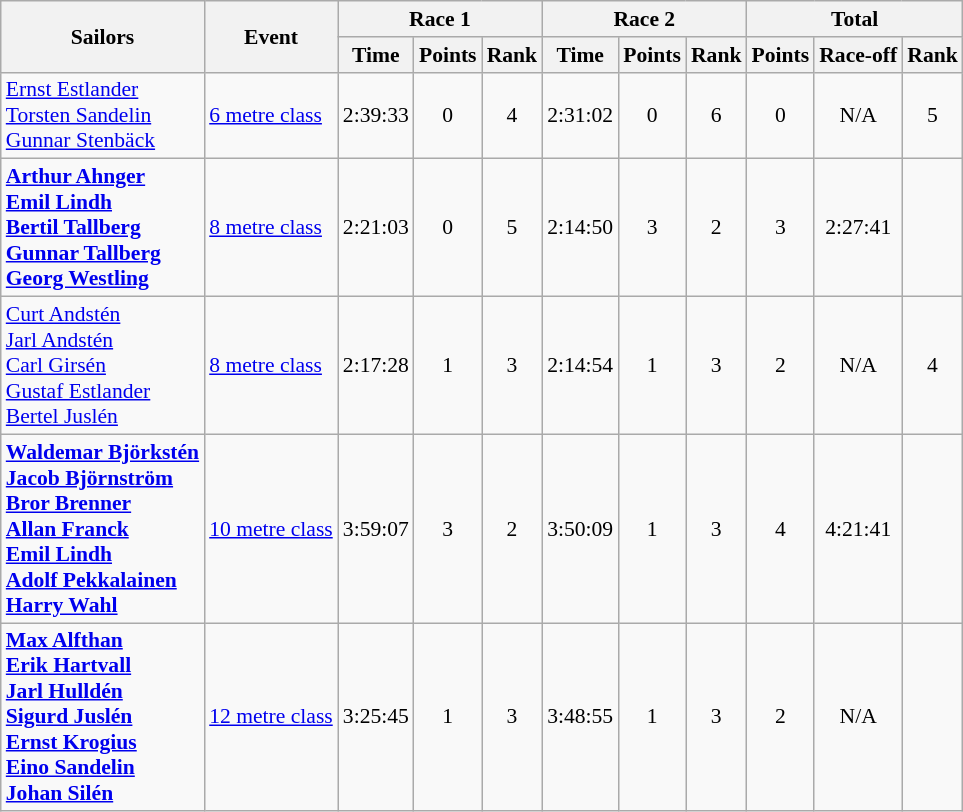<table class=wikitable style="font-size:90%">
<tr>
<th rowspan=2>Sailors</th>
<th rowspan=2>Event</th>
<th colspan=3>Race 1</th>
<th colspan=3>Race 2</th>
<th colspan=3>Total</th>
</tr>
<tr>
<th>Time</th>
<th>Points</th>
<th>Rank</th>
<th>Time</th>
<th>Points</th>
<th>Rank</th>
<th>Points</th>
<th>Race-off</th>
<th>Rank</th>
</tr>
<tr>
<td><a href='#'>Ernst Estlander</a> <br> <a href='#'>Torsten Sandelin</a> <br> <a href='#'>Gunnar Stenbäck</a></td>
<td><a href='#'>6 metre class</a></td>
<td align=center>2:39:33</td>
<td align=center>0</td>
<td align=center>4</td>
<td align=center>2:31:02</td>
<td align=center>0</td>
<td align=center>6</td>
<td align=center>0</td>
<td align=center>N/A</td>
<td align=center>5</td>
</tr>
<tr>
<td><strong><a href='#'>Arthur Ahnger</a> <br> <a href='#'>Emil Lindh</a> <br> <a href='#'>Bertil Tallberg</a> <br> <a href='#'>Gunnar Tallberg</a> <br> <a href='#'>Georg Westling</a></strong></td>
<td><a href='#'>8 metre class</a></td>
<td align=center>2:21:03</td>
<td align=center>0</td>
<td align=center>5</td>
<td align=center>2:14:50</td>
<td align=center>3</td>
<td align=center>2</td>
<td align=center>3</td>
<td align=center>2:27:41</td>
<td align=center></td>
</tr>
<tr>
<td><a href='#'>Curt Andstén</a> <br> <a href='#'>Jarl Andstén</a> <br> <a href='#'>Carl Girsén</a> <br> <a href='#'>Gustaf Estlander</a> <br> <a href='#'>Bertel Juslén</a></td>
<td><a href='#'>8 metre class</a></td>
<td align=center>2:17:28</td>
<td align=center>1</td>
<td align=center>3</td>
<td align=center>2:14:54</td>
<td align=center>1</td>
<td align=center>3</td>
<td align=center>2</td>
<td align=center>N/A</td>
<td align=center>4</td>
</tr>
<tr>
<td><strong><a href='#'>Waldemar Björkstén</a> <br> <a href='#'>Jacob Björnström</a> <br> <a href='#'>Bror Brenner</a> <br> <a href='#'>Allan Franck</a> <br> <a href='#'>Emil Lindh</a> <br> <a href='#'>Adolf Pekkalainen</a> <br> <a href='#'>Harry Wahl</a></strong></td>
<td><a href='#'>10 metre class</a></td>
<td align=center>3:59:07</td>
<td align=center>3</td>
<td align=center>2</td>
<td align=center>3:50:09</td>
<td align=center>1</td>
<td align=center>3</td>
<td align=center>4</td>
<td align=center>4:21:41</td>
<td align=center></td>
</tr>
<tr>
<td><strong><a href='#'>Max Alfthan</a> <br> <a href='#'>Erik Hartvall</a> <br> <a href='#'>Jarl Hulldén</a> <br> <a href='#'>Sigurd Juslén</a> <br> <a href='#'>Ernst Krogius</a> <br> <a href='#'>Eino Sandelin</a> <br> <a href='#'>Johan Silén</a></strong></td>
<td><a href='#'>12 metre class</a></td>
<td align=center>3:25:45</td>
<td align=center>1</td>
<td align=center>3</td>
<td align=center>3:48:55</td>
<td align=center>1</td>
<td align=center>3</td>
<td align=center>2</td>
<td align=center>N/A</td>
<td align=center></td>
</tr>
</table>
